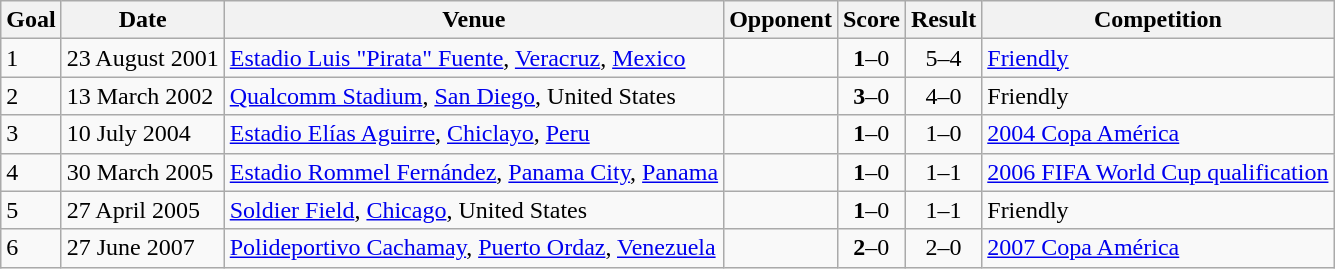<table class="wikitable">
<tr>
<th>Goal</th>
<th>Date</th>
<th>Venue</th>
<th>Opponent</th>
<th>Score</th>
<th>Result</th>
<th>Competition</th>
</tr>
<tr>
<td>1</td>
<td>23 August 2001</td>
<td><a href='#'>Estadio Luis "Pirata" Fuente</a>, <a href='#'>Veracruz</a>, <a href='#'>Mexico</a></td>
<td></td>
<td align=center><strong>1</strong>–0</td>
<td align=center>5–4</td>
<td><a href='#'>Friendly</a></td>
</tr>
<tr>
<td>2</td>
<td>13 March 2002</td>
<td><a href='#'>Qualcomm Stadium</a>, <a href='#'>San Diego</a>, United States</td>
<td></td>
<td align=center><strong>3</strong>–0</td>
<td align=center>4–0</td>
<td>Friendly</td>
</tr>
<tr>
<td>3</td>
<td>10 July 2004</td>
<td><a href='#'>Estadio Elías Aguirre</a>, <a href='#'>Chiclayo</a>, <a href='#'>Peru</a></td>
<td></td>
<td align=center><strong>1</strong>–0</td>
<td align=center>1–0</td>
<td><a href='#'>2004 Copa América</a></td>
</tr>
<tr>
<td>4</td>
<td>30 March 2005</td>
<td><a href='#'>Estadio Rommel Fernández</a>, <a href='#'>Panama City</a>, <a href='#'>Panama</a></td>
<td></td>
<td align=center><strong>1</strong>–0</td>
<td align=center>1–1</td>
<td><a href='#'>2006 FIFA World Cup qualification</a></td>
</tr>
<tr>
<td>5</td>
<td>27 April 2005</td>
<td><a href='#'>Soldier Field</a>, <a href='#'>Chicago</a>, United States</td>
<td></td>
<td align=center><strong>1</strong>–0</td>
<td align=center>1–1</td>
<td>Friendly</td>
</tr>
<tr>
<td>6</td>
<td>27 June 2007</td>
<td><a href='#'>Polideportivo Cachamay</a>, <a href='#'>Puerto Ordaz</a>, <a href='#'>Venezuela</a></td>
<td></td>
<td align=center><strong>2</strong>–0</td>
<td align=center>2–0</td>
<td><a href='#'>2007 Copa América</a></td>
</tr>
</table>
